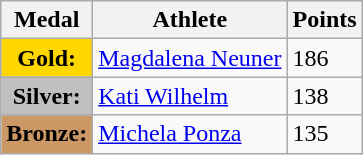<table class="wikitable">
<tr>
<th><strong>Medal</strong></th>
<th><strong>Athlete</strong></th>
<th><strong>Points</strong></th>
</tr>
<tr>
<td style="text-align:center;background-color:gold;"><strong>Gold:</strong></td>
<td> <a href='#'>Magdalena Neuner</a></td>
<td>186</td>
</tr>
<tr>
<td style="text-align:center;background-color:silver;"><strong>Silver:</strong></td>
<td> <a href='#'>Kati Wilhelm</a></td>
<td>138</td>
</tr>
<tr>
<td style="text-align:center;background-color:#CC9966;"><strong>Bronze:</strong></td>
<td> <a href='#'>Michela Ponza</a></td>
<td>135</td>
</tr>
</table>
